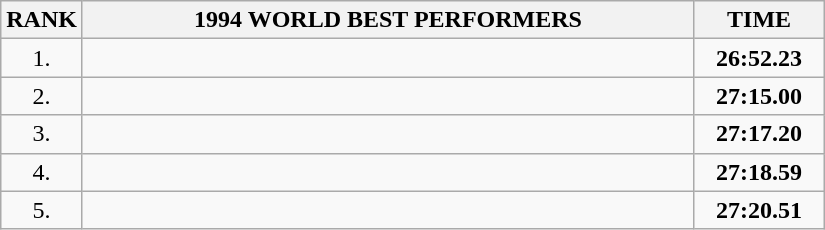<table class=wikitable>
<tr>
<th>RANK</th>
<th align="center" style="width: 25em">1994 WORLD BEST PERFORMERS</th>
<th align="center" style="width: 5em">TIME</th>
</tr>
<tr>
<td align="center">1.</td>
<td></td>
<td align="center"><strong>26:52.23</strong></td>
</tr>
<tr>
<td align="center">2.</td>
<td></td>
<td align="center"><strong>27:15.00</strong></td>
</tr>
<tr>
<td align="center">3.</td>
<td></td>
<td align="center"><strong>27:17.20</strong></td>
</tr>
<tr>
<td align="center">4.</td>
<td></td>
<td align="center"><strong>27:18.59</strong></td>
</tr>
<tr>
<td align="center">5.</td>
<td></td>
<td align="center"><strong>27:20.51</strong></td>
</tr>
</table>
